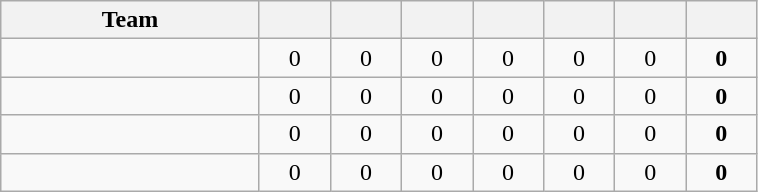<table class="wikitable" style="text-align:center;">
<tr>
<th width=165>Team</th>
<th width=40></th>
<th width=40></th>
<th width=40></th>
<th width=40></th>
<th width=40></th>
<th width=40></th>
<th width=40></th>
</tr>
<tr style="background:#">
<td style="text-align:left;"></td>
<td>0</td>
<td>0</td>
<td>0</td>
<td>0</td>
<td>0</td>
<td>0</td>
<td><strong>0</strong></td>
</tr>
<tr style="background:#">
<td style="text-align:left;"></td>
<td>0</td>
<td>0</td>
<td>0</td>
<td>0</td>
<td>0</td>
<td>0</td>
<td><strong>0</strong></td>
</tr>
<tr style="background:#">
<td style="text-align:left;"></td>
<td>0</td>
<td>0</td>
<td>0</td>
<td>0</td>
<td>0</td>
<td>0</td>
<td><strong>0</strong></td>
</tr>
<tr style="background:#">
<td style="text-align:left;"></td>
<td>0</td>
<td>0</td>
<td>0</td>
<td>0</td>
<td>0</td>
<td>0</td>
<td><strong>0</strong></td>
</tr>
</table>
